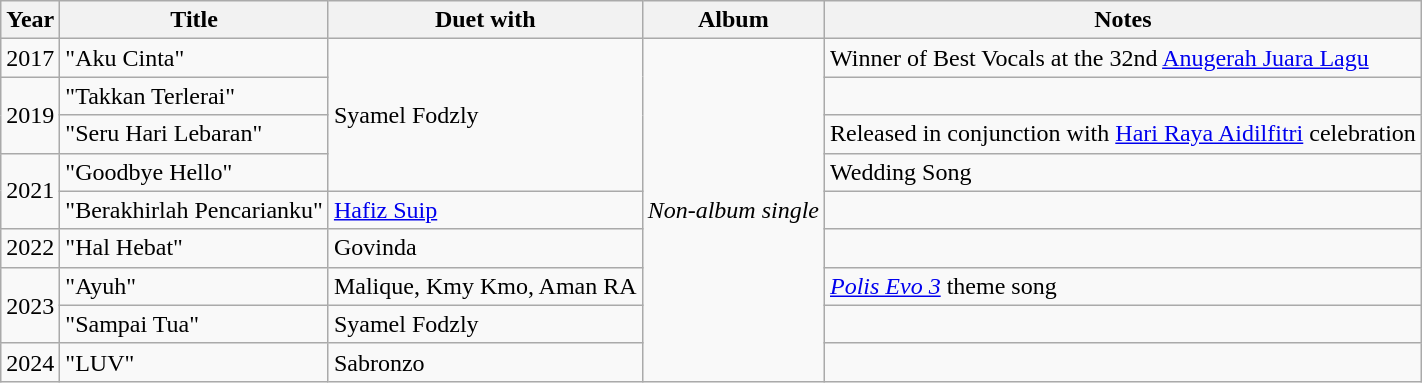<table class="wikitable">
<tr>
<th>Year</th>
<th>Title</th>
<th>Duet with</th>
<th>Album</th>
<th>Notes</th>
</tr>
<tr>
<td>2017</td>
<td>"Aku Cinta"</td>
<td rowspan="4">Syamel Fodzly</td>
<td rowspan="9"><em>Non-album single</em></td>
<td>Winner of Best Vocals at the 32nd <a href='#'>Anugerah Juara Lagu</a></td>
</tr>
<tr>
<td rowspan="2">2019</td>
<td>"Takkan Terlerai"</td>
<td></td>
</tr>
<tr>
<td>"Seru Hari Lebaran"</td>
<td>Released in conjunction with <a href='#'>Hari Raya Aidilfitri</a> celebration</td>
</tr>
<tr>
<td rowspan="2">2021</td>
<td>"Goodbye Hello"</td>
<td>Wedding Song</td>
</tr>
<tr>
<td>"Berakhirlah Pencarianku"</td>
<td><a href='#'>Hafiz Suip</a></td>
<td></td>
</tr>
<tr>
<td>2022</td>
<td>"Hal Hebat"</td>
<td>Govinda</td>
<td></td>
</tr>
<tr>
<td rowspan="2">2023</td>
<td>"Ayuh"</td>
<td>Malique, Kmy Kmo, Aman RA</td>
<td><em><a href='#'>Polis Evo 3</a></em> theme song</td>
</tr>
<tr>
<td>"Sampai Tua"</td>
<td>Syamel Fodzly</td>
<td></td>
</tr>
<tr>
<td>2024</td>
<td>"LUV"</td>
<td>Sabronzo</td>
<td></td>
</tr>
</table>
